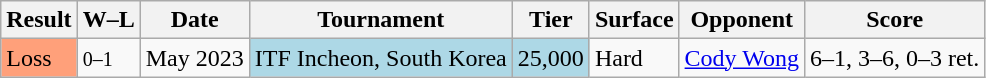<table class="sortable wikitable">
<tr>
<th>Result</th>
<th class="unsortable">W–L</th>
<th>Date</th>
<th>Tournament</th>
<th>Tier</th>
<th>Surface</th>
<th>Opponent</th>
<th class="unsortable">Score</th>
</tr>
<tr>
<td style="background:#ffa07a;">Loss</td>
<td><small>0–1</small></td>
<td>May 2023</td>
<td style="background:lightblue;">ITF Incheon, South Korea</td>
<td style="background:lightblue;">25,000</td>
<td>Hard</td>
<td> <a href='#'>Cody Wong</a></td>
<td>6–1, 3–6, 0–3 ret.</td>
</tr>
</table>
